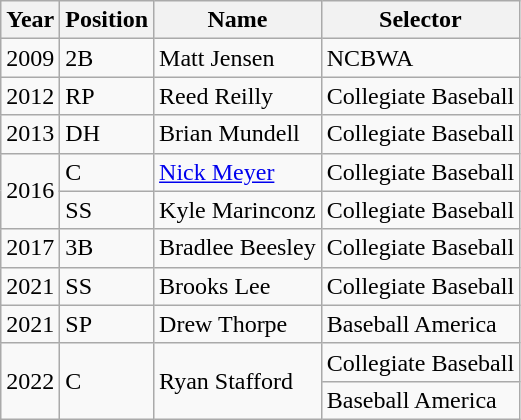<table class="wikitable">
<tr>
<th>Year</th>
<th>Position</th>
<th>Name</th>
<th>Selector</th>
</tr>
<tr>
<td>2009</td>
<td>2B</td>
<td>Matt Jensen</td>
<td>NCBWA</td>
</tr>
<tr>
<td>2012</td>
<td>RP</td>
<td>Reed Reilly</td>
<td>Collegiate Baseball</td>
</tr>
<tr>
<td>2013</td>
<td>DH</td>
<td>Brian Mundell</td>
<td>Collegiate Baseball</td>
</tr>
<tr>
<td rowspan="2">2016</td>
<td>C</td>
<td><a href='#'>Nick Meyer</a></td>
<td>Collegiate Baseball</td>
</tr>
<tr>
<td>SS</td>
<td>Kyle Marinconz</td>
<td>Collegiate Baseball</td>
</tr>
<tr>
<td>2017</td>
<td>3B</td>
<td>Bradlee Beesley</td>
<td>Collegiate Baseball</td>
</tr>
<tr>
<td>2021</td>
<td>SS</td>
<td>Brooks Lee</td>
<td>Collegiate Baseball</td>
</tr>
<tr>
<td>2021</td>
<td>SP</td>
<td>Drew Thorpe</td>
<td>Baseball America</td>
</tr>
<tr>
<td rowspan="2">2022</td>
<td rowspan="2">C</td>
<td rowspan="2">Ryan Stafford</td>
<td>Collegiate Baseball</td>
</tr>
<tr>
<td>Baseball America</td>
</tr>
</table>
